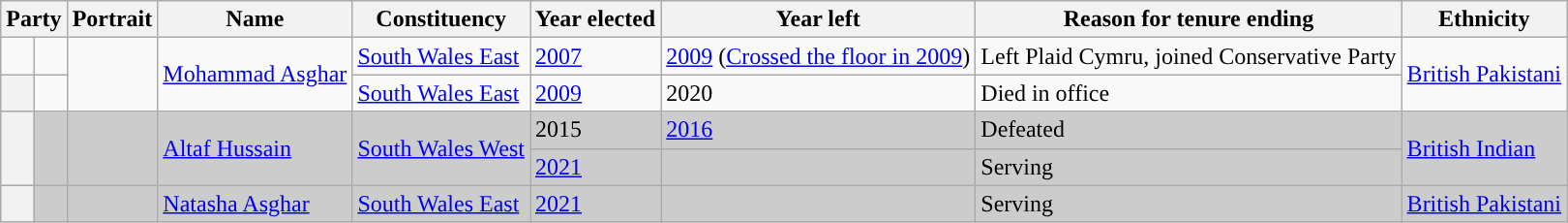<table class="wikitable sortable">
<tr>
<th colspan=2>Party</th>
<th>Portrait</th>
<th>Name</th>
<th>Constituency</th>
<th>Year elected</th>
<th>Year left</th>
<th>Reason for tenure ending</th>
<th>Ethnicity</th>
</tr>
<tr>
<td style="background-color: "></td>
<td></td>
<td rowspan="2"></td>
<td rowspan="2"><a href='#'>Mohammad Asghar</a></td>
<td><a href='#'>South Wales East</a></td>
<td><a href='#'>2007</a></td>
<td><a href='#'>2009</a> (<a href='#'>Crossed the floor in 2009</a>)</td>
<td>Left Plaid Cymru, joined Conservative Party</td>
<td rowspan="2"><a href='#'>British Pakistani</a></td>
</tr>
<tr>
<th style="background-color: "></th>
<td></td>
<td><a href='#'>South Wales East</a></td>
<td><a href='#'>2009</a></td>
<td>2020</td>
<td>Died in office</td>
</tr>
<tr style="background:#ccc;">
<th rowspan=2 style="background-color: "></th>
<td rowspan="2"></td>
<td rowspan="2"></td>
<td rowspan="2"><a href='#'>Altaf Hussain</a></td>
<td rowspan="2"><a href='#'>South Wales West</a></td>
<td>2015</td>
<td><a href='#'>2016</a></td>
<td>Defeated</td>
<td rowspan="2"><a href='#'>British Indian</a></td>
</tr>
<tr style="background:#ccc;">
<td><a href='#'>2021</a></td>
<td></td>
<td>Serving</td>
</tr>
<tr style="background:#ccc;">
<th style="background-color: "></th>
<td></td>
<td></td>
<td><a href='#'>Natasha Asghar</a></td>
<td><a href='#'>South Wales East</a></td>
<td><a href='#'>2021</a></td>
<td></td>
<td>Serving</td>
<td><a href='#'>British Pakistani</a></td>
</tr>
</table>
